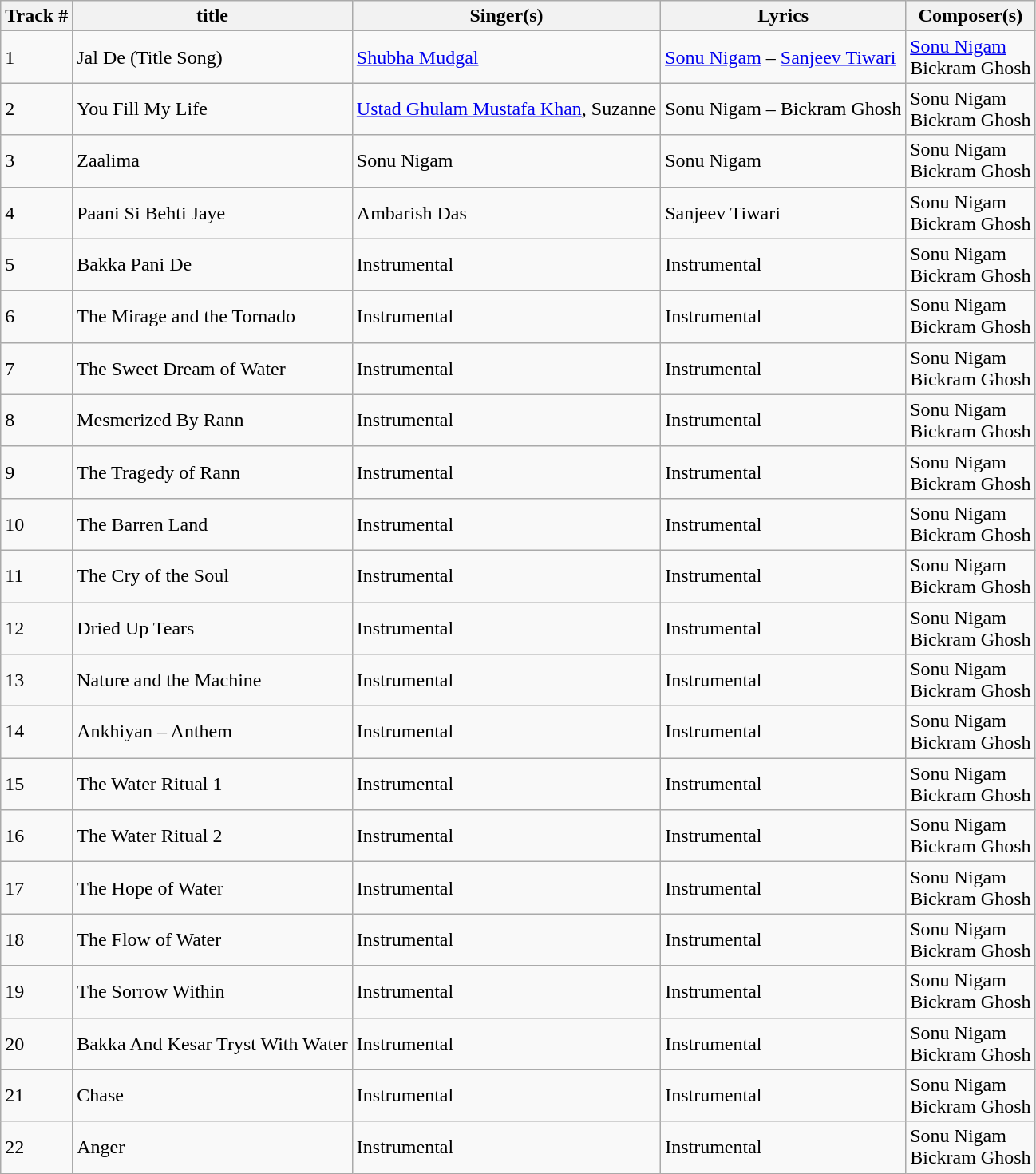<table class="wikitable">
<tr>
<th>Track #</th>
<th>title</th>
<th>Singer(s)</th>
<th>Lyrics</th>
<th>Composer(s)</th>
</tr>
<tr>
<td>1</td>
<td>Jal De (Title Song)</td>
<td><a href='#'>Shubha Mudgal</a></td>
<td><a href='#'>Sonu Nigam</a> – <a href='#'>Sanjeev Tiwari</a></td>
<td><a href='#'>Sonu Nigam</a> <br> Bickram Ghosh</td>
</tr>
<tr>
<td>2</td>
<td>You Fill My Life</td>
<td><a href='#'>Ustad Ghulam Mustafa Khan</a>, Suzanne</td>
<td>Sonu Nigam – Bickram Ghosh</td>
<td>Sonu Nigam<br>Bickram Ghosh</td>
</tr>
<tr>
<td>3</td>
<td>Zaalima</td>
<td>Sonu Nigam</td>
<td>Sonu Nigam</td>
<td>Sonu Nigam<br>Bickram Ghosh</td>
</tr>
<tr>
<td>4</td>
<td>Paani Si Behti Jaye</td>
<td>Ambarish Das</td>
<td>Sanjeev Tiwari</td>
<td>Sonu Nigam<br>Bickram Ghosh</td>
</tr>
<tr>
<td>5</td>
<td>Bakka Pani De</td>
<td>Instrumental</td>
<td>Instrumental</td>
<td>Sonu Nigam<br>Bickram Ghosh</td>
</tr>
<tr>
<td>6</td>
<td>The Mirage and the Tornado</td>
<td>Instrumental</td>
<td>Instrumental</td>
<td>Sonu Nigam<br>Bickram Ghosh</td>
</tr>
<tr>
<td>7</td>
<td>The Sweet Dream of Water</td>
<td>Instrumental</td>
<td>Instrumental</td>
<td>Sonu Nigam<br>Bickram Ghosh</td>
</tr>
<tr>
<td>8</td>
<td>Mesmerized By Rann</td>
<td>Instrumental</td>
<td>Instrumental</td>
<td>Sonu Nigam<br>Bickram Ghosh</td>
</tr>
<tr>
<td>9</td>
<td>The Tragedy of Rann</td>
<td>Instrumental</td>
<td>Instrumental</td>
<td>Sonu Nigam<br>Bickram Ghosh</td>
</tr>
<tr>
<td>10</td>
<td>The Barren Land</td>
<td>Instrumental</td>
<td>Instrumental</td>
<td>Sonu Nigam<br>Bickram Ghosh</td>
</tr>
<tr>
<td>11</td>
<td>The Cry of the Soul</td>
<td>Instrumental</td>
<td>Instrumental</td>
<td>Sonu Nigam<br>Bickram Ghosh</td>
</tr>
<tr>
<td>12</td>
<td>Dried Up Tears</td>
<td>Instrumental</td>
<td>Instrumental</td>
<td>Sonu Nigam<br>Bickram Ghosh</td>
</tr>
<tr>
<td>13</td>
<td>Nature and the Machine</td>
<td>Instrumental</td>
<td>Instrumental</td>
<td>Sonu Nigam<br>Bickram Ghosh</td>
</tr>
<tr>
<td>14</td>
<td>Ankhiyan – Anthem</td>
<td>Instrumental</td>
<td>Instrumental</td>
<td>Sonu Nigam<br>Bickram Ghosh</td>
</tr>
<tr>
<td>15</td>
<td>The Water Ritual 1</td>
<td>Instrumental</td>
<td>Instrumental</td>
<td>Sonu Nigam<br>Bickram Ghosh</td>
</tr>
<tr>
<td>16</td>
<td>The Water Ritual 2</td>
<td>Instrumental</td>
<td>Instrumental</td>
<td>Sonu Nigam<br>Bickram Ghosh</td>
</tr>
<tr>
<td>17</td>
<td>The Hope of Water</td>
<td>Instrumental</td>
<td>Instrumental</td>
<td>Sonu Nigam<br>Bickram Ghosh</td>
</tr>
<tr>
<td>18</td>
<td>The Flow of Water</td>
<td>Instrumental</td>
<td>Instrumental</td>
<td>Sonu Nigam<br>Bickram Ghosh</td>
</tr>
<tr>
<td>19</td>
<td>The Sorrow Within</td>
<td>Instrumental</td>
<td>Instrumental</td>
<td>Sonu Nigam<br>Bickram Ghosh</td>
</tr>
<tr>
<td>20</td>
<td>Bakka And Kesar Tryst With Water</td>
<td>Instrumental</td>
<td>Instrumental</td>
<td>Sonu Nigam<br>Bickram Ghosh</td>
</tr>
<tr>
<td>21</td>
<td>Chase</td>
<td>Instrumental</td>
<td>Instrumental</td>
<td>Sonu Nigam<br>Bickram Ghosh</td>
</tr>
<tr>
<td>22</td>
<td>Anger</td>
<td>Instrumental</td>
<td>Instrumental</td>
<td>Sonu Nigam<br>Bickram Ghosh</td>
</tr>
</table>
